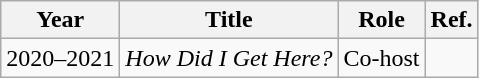<table class="wikitable sortable plainrowheaders">
<tr>
<th>Year</th>
<th>Title</th>
<th>Role</th>
<th>Ref.</th>
</tr>
<tr>
<td>2020–2021</td>
<td><em>How Did I Get Here?</em></td>
<td>Co-host</td>
<td></td>
</tr>
</table>
